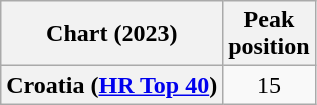<table class="wikitable sortable plainrowheaders" style="text-align:center">
<tr>
<th scope="col">Chart (2023)</th>
<th scope="col">Peak<br>position</th>
</tr>
<tr>
<th scope="row">Croatia (<a href='#'>HR Top 40</a>)</th>
<td>15</td>
</tr>
</table>
